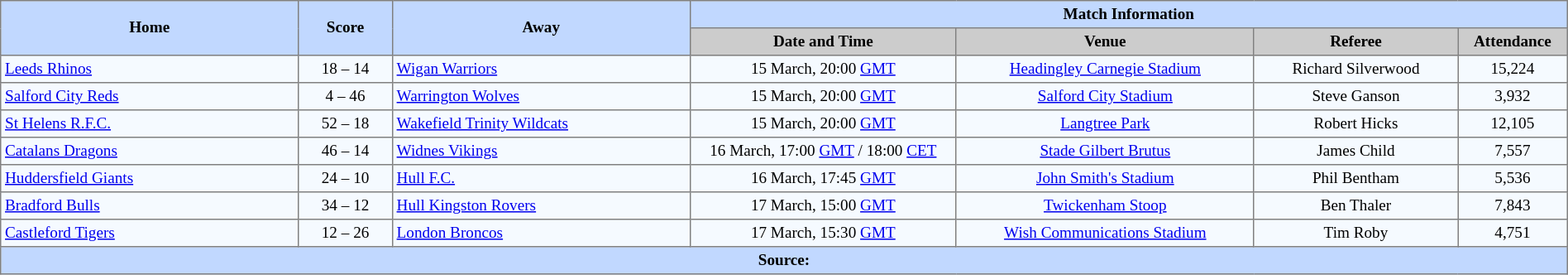<table border=1 style="border-collapse:collapse; font-size:80%; text-align:center;" cellpadding=3 cellspacing=0 width=100%>
<tr bgcolor=#C1D8FF>
<th rowspan=2 width=19%>Home</th>
<th rowspan=2 width=6%>Score</th>
<th rowspan=2 width=19%>Away</th>
<th colspan=6>Match Information</th>
</tr>
<tr bgcolor=#CCCCCC>
<th width=17%>Date and Time</th>
<th width=19%>Venue</th>
<th width=13%>Referee</th>
<th width=7%>Attendance</th>
</tr>
<tr bgcolor=#F5FAFF>
<td align=left> <a href='#'>Leeds Rhinos</a></td>
<td>18 – 14</td>
<td align=left> <a href='#'>Wigan Warriors</a></td>
<td>15 March, 20:00 <a href='#'>GMT</a></td>
<td><a href='#'>Headingley Carnegie Stadium</a></td>
<td>Richard Silverwood</td>
<td>15,224</td>
</tr>
<tr bgcolor=#F5FAFF>
<td align=left> <a href='#'>Salford City Reds</a></td>
<td>4 – 46</td>
<td align=left> <a href='#'>Warrington Wolves</a></td>
<td>15 March, 20:00 <a href='#'>GMT</a></td>
<td><a href='#'>Salford City Stadium</a></td>
<td>Steve Ganson</td>
<td>3,932</td>
</tr>
<tr bgcolor=#F5FAFF>
<td align=left> <a href='#'>St Helens R.F.C.</a></td>
<td>52 – 18</td>
<td align=left> <a href='#'>Wakefield Trinity Wildcats</a></td>
<td>15 March, 20:00 <a href='#'>GMT</a></td>
<td><a href='#'>Langtree Park</a></td>
<td>Robert Hicks</td>
<td>12,105</td>
</tr>
<tr bgcolor=#F5FAFF>
<td align=left> <a href='#'>Catalans Dragons</a></td>
<td>46 – 14</td>
<td align=left> <a href='#'>Widnes Vikings</a></td>
<td>16 March, 17:00 <a href='#'>GMT</a> / 18:00 <a href='#'>CET</a></td>
<td><a href='#'>Stade Gilbert Brutus</a></td>
<td>James Child</td>
<td>7,557</td>
</tr>
<tr bgcolor=#F5FAFF>
<td align=left> <a href='#'>Huddersfield Giants</a></td>
<td>24 – 10</td>
<td align=left> <a href='#'>Hull F.C.</a></td>
<td>16 March, 17:45 <a href='#'>GMT</a></td>
<td><a href='#'>John Smith's Stadium</a></td>
<td>Phil Bentham</td>
<td>5,536</td>
</tr>
<tr bgcolor=#F5FAFF>
<td align=left> <a href='#'>Bradford Bulls</a></td>
<td>34 – 12</td>
<td align=left> <a href='#'>Hull Kingston Rovers</a></td>
<td>17 March, 15:00 <a href='#'>GMT</a></td>
<td><a href='#'>Twickenham Stoop</a></td>
<td>Ben Thaler</td>
<td>7,843</td>
</tr>
<tr bgcolor=#F5FAFF>
<td align=left> <a href='#'>Castleford Tigers</a></td>
<td>12 – 26</td>
<td align=left> <a href='#'>London Broncos</a></td>
<td>17 March, 15:30 <a href='#'>GMT</a></td>
<td><a href='#'>Wish Communications Stadium</a></td>
<td>Tim Roby</td>
<td>4,751</td>
</tr>
<tr bgcolor=#C1D8FF>
<th colspan=12>Source:</th>
</tr>
</table>
